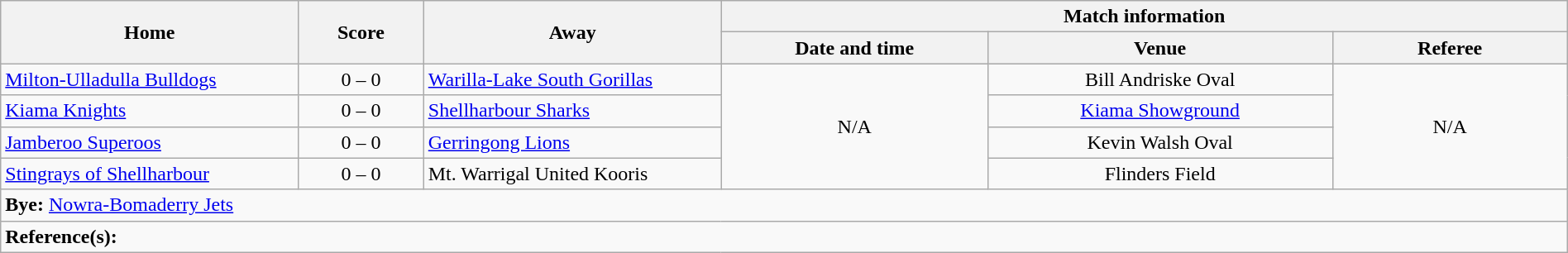<table class="wikitable" width="100% text-align:center;">
<tr>
<th rowspan="2" width="19%">Home</th>
<th rowspan="2" width="8%">Score</th>
<th rowspan="2" width="19%">Away</th>
<th colspan="3">Match information</th>
</tr>
<tr bgcolor="#CCCCCC">
<th width="17%">Date and time</th>
<th width="22%">Venue</th>
<th>Referee</th>
</tr>
<tr>
<td> <a href='#'>Milton-Ulladulla Bulldogs</a></td>
<td style="text-align:center;">0 – 0</td>
<td> <a href='#'>Warilla-Lake South Gorillas</a></td>
<td rowspan="4" style="text-align:center;">N/A</td>
<td style="text-align:center;">Bill Andriske Oval</td>
<td rowspan="4" style="text-align:center;">N/A</td>
</tr>
<tr>
<td> <a href='#'>Kiama Knights</a></td>
<td style="text-align:center;">0 – 0</td>
<td> <a href='#'>Shellharbour Sharks</a></td>
<td style="text-align:center;"><a href='#'>Kiama Showground</a></td>
</tr>
<tr>
<td> <a href='#'>Jamberoo Superoos</a></td>
<td style="text-align:center;">0 – 0</td>
<td> <a href='#'>Gerringong Lions</a></td>
<td style="text-align:center;">Kevin Walsh Oval</td>
</tr>
<tr>
<td> <a href='#'>Stingrays of Shellharbour</a></td>
<td style="text-align:center;">0 – 0</td>
<td> Mt. Warrigal United Kooris</td>
<td style="text-align:center;">Flinders Field</td>
</tr>
<tr>
<td colspan="6" align="centre"><strong>Bye:</strong>  <a href='#'>Nowra-Bomaderry Jets</a></td>
</tr>
<tr>
<td colspan="6"><strong>Reference(s):</strong></td>
</tr>
</table>
